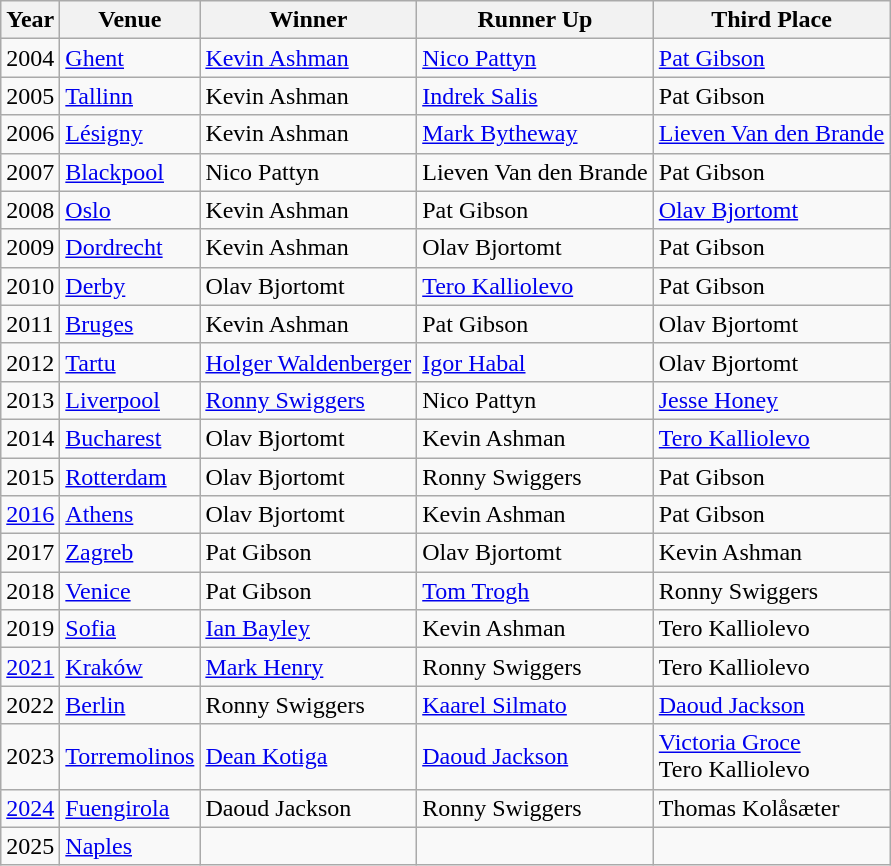<table class="wikitable" border="1">
<tr>
<th>Year</th>
<th>Venue</th>
<th>Winner</th>
<th>Runner Up</th>
<th>Third Place</th>
</tr>
<tr>
<td>2004</td>
<td> <a href='#'>Ghent</a></td>
<td> <a href='#'>Kevin Ashman</a></td>
<td> <a href='#'>Nico Pattyn</a></td>
<td> <a href='#'>Pat Gibson</a></td>
</tr>
<tr>
<td>2005</td>
<td> <a href='#'>Tallinn</a></td>
<td> Kevin Ashman</td>
<td> <a href='#'>Indrek Salis</a></td>
<td> Pat Gibson</td>
</tr>
<tr>
<td>2006</td>
<td> <a href='#'>Lésigny</a></td>
<td> Kevin Ashman</td>
<td> <a href='#'>Mark Bytheway</a></td>
<td> <a href='#'>Lieven Van den Brande</a></td>
</tr>
<tr>
<td>2007</td>
<td> <a href='#'>Blackpool</a></td>
<td> Nico Pattyn</td>
<td> Lieven Van den Brande</td>
<td> Pat Gibson</td>
</tr>
<tr>
<td>2008</td>
<td> <a href='#'>Oslo</a></td>
<td> Kevin Ashman</td>
<td> Pat Gibson</td>
<td> <a href='#'>Olav Bjortomt</a></td>
</tr>
<tr>
<td>2009</td>
<td> <a href='#'>Dordrecht</a></td>
<td> Kevin Ashman</td>
<td> Olav Bjortomt</td>
<td> Pat Gibson</td>
</tr>
<tr>
<td>2010</td>
<td> <a href='#'>Derby</a></td>
<td> Olav Bjortomt</td>
<td> <a href='#'>Tero Kalliolevo</a></td>
<td> Pat Gibson</td>
</tr>
<tr>
<td>2011</td>
<td> <a href='#'>Bruges</a></td>
<td> Kevin Ashman</td>
<td> Pat Gibson</td>
<td> Olav Bjortomt</td>
</tr>
<tr>
<td>2012</td>
<td> <a href='#'>Tartu</a></td>
<td> <a href='#'>Holger Waldenberger</a></td>
<td> <a href='#'>Igor Habal</a></td>
<td> Olav Bjortomt</td>
</tr>
<tr>
<td>2013</td>
<td> <a href='#'>Liverpool</a></td>
<td> <a href='#'>Ronny Swiggers</a></td>
<td> Nico Pattyn</td>
<td> <a href='#'>Jesse Honey</a></td>
</tr>
<tr>
<td>2014</td>
<td> <a href='#'>Bucharest</a></td>
<td> Olav Bjortomt</td>
<td> Kevin Ashman</td>
<td> <a href='#'>Tero Kalliolevo</a></td>
</tr>
<tr>
<td>2015</td>
<td> <a href='#'>Rotterdam</a></td>
<td> Olav Bjortomt</td>
<td> Ronny Swiggers</td>
<td> Pat Gibson</td>
</tr>
<tr>
<td><a href='#'>2016</a></td>
<td> <a href='#'>Athens</a></td>
<td> Olav Bjortomt</td>
<td> Kevin Ashman</td>
<td> Pat Gibson</td>
</tr>
<tr>
<td>2017</td>
<td> <a href='#'>Zagreb</a></td>
<td> Pat Gibson</td>
<td> Olav Bjortomt</td>
<td> Kevin Ashman</td>
</tr>
<tr>
<td>2018</td>
<td> <a href='#'>Venice</a></td>
<td> Pat Gibson</td>
<td> <a href='#'>Tom Trogh</a></td>
<td> Ronny Swiggers</td>
</tr>
<tr>
<td>2019</td>
<td> <a href='#'>Sofia</a></td>
<td> <a href='#'>Ian Bayley</a></td>
<td> Kevin Ashman</td>
<td> Tero Kalliolevo</td>
</tr>
<tr>
<td><a href='#'>2021</a></td>
<td> <a href='#'>Kraków</a></td>
<td> <a href='#'>Mark Henry</a></td>
<td> Ronny Swiggers</td>
<td> Tero Kalliolevo</td>
</tr>
<tr>
<td>2022</td>
<td> <a href='#'>Berlin</a></td>
<td> Ronny Swiggers</td>
<td> <a href='#'>Kaarel Silmato</a></td>
<td> <a href='#'>Daoud Jackson</a></td>
</tr>
<tr>
<td>2023</td>
<td> <a href='#'>Torremolinos</a></td>
<td> <a href='#'>Dean Kotiga</a></td>
<td> <a href='#'>Daoud Jackson</a></td>
<td> <a href='#'>Victoria Groce</a><br> Tero Kalliolevo</td>
</tr>
<tr>
<td><a href='#'>2024</a></td>
<td> <a href='#'>Fuengirola</a></td>
<td> Daoud Jackson</td>
<td> Ronny Swiggers</td>
<td> Thomas Kolåsæter</td>
</tr>
<tr>
<td>2025</td>
<td> <a href='#'>Naples</a></td>
<td></td>
<td></td>
<td></td>
</tr>
</table>
